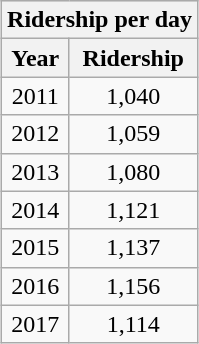<table class="wikitable" style="margin: 1em 0.2em; text-align: center;">
<tr style="background: #ddd;">
<th colspan="2">Ridership per day </th>
</tr>
<tr>
<th>Year</th>
<th>Ridership</th>
</tr>
<tr>
<td>2011</td>
<td>1,040</td>
</tr>
<tr>
<td>2012</td>
<td>1,059</td>
</tr>
<tr>
<td>2013</td>
<td>1,080</td>
</tr>
<tr>
<td>2014</td>
<td>1,121</td>
</tr>
<tr>
<td>2015</td>
<td>1,137</td>
</tr>
<tr>
<td>2016</td>
<td>1,156</td>
</tr>
<tr>
<td>2017</td>
<td>1,114</td>
</tr>
</table>
